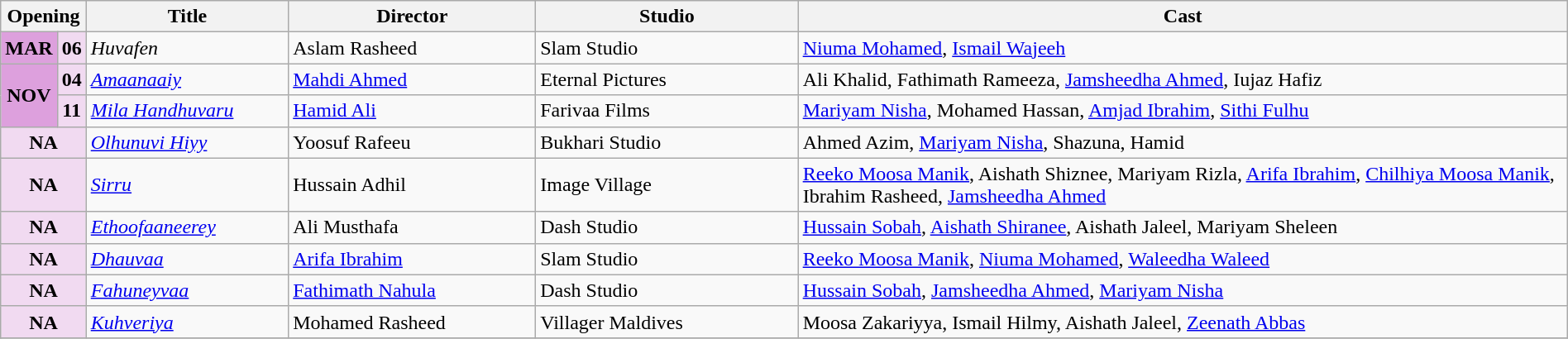<table class="wikitable plainrowheaders" width="100%">
<tr>
<th scope="col" colspan="2" width=4%>Opening</th>
<th scope="col" width=13%>Title</th>
<th scope="col" width=16%>Director</th>
<th scope="col" width=17%>Studio</th>
<th scope="col" width=50%>Cast</th>
</tr>
<tr>
<td style="text-align:center; background:plum; textcolor:#000;"><strong>MAR</strong></td>
<td style="text-align:center; background:#f1daf1;"><strong>06</strong></td>
<td><em>Huvafen</em></td>
<td>Aslam Rasheed</td>
<td>Slam Studio</td>
<td><a href='#'>Niuma Mohamed</a>, <a href='#'>Ismail Wajeeh</a></td>
</tr>
<tr>
<td style="text-align:center; background:plum; textcolor:#000;" rowspan="2"><strong>NOV</strong></td>
<td style="text-align:center; background:#f1daf1;"><strong>04</strong></td>
<td><em><a href='#'>Amaanaaiy</a></em></td>
<td><a href='#'>Mahdi Ahmed</a></td>
<td>Eternal Pictures</td>
<td>Ali Khalid, Fathimath Rameeza, <a href='#'>Jamsheedha Ahmed</a>, Iujaz Hafiz</td>
</tr>
<tr>
<td style="text-align:center; background:#f1daf1;"><strong>11</strong></td>
<td><em><a href='#'>Mila Handhuvaru</a></em></td>
<td><a href='#'>Hamid Ali</a></td>
<td>Farivaa Films</td>
<td><a href='#'>Mariyam Nisha</a>, Mohamed Hassan, <a href='#'>Amjad Ibrahim</a>, <a href='#'>Sithi Fulhu</a></td>
</tr>
<tr>
<td style="text-align:center; background:#f1daf1;" colspan="2"><strong>NA</strong></td>
<td><em><a href='#'>Olhunuvi Hiyy</a></em></td>
<td>Yoosuf Rafeeu</td>
<td>Bukhari Studio</td>
<td>Ahmed Azim, <a href='#'>Mariyam Nisha</a>, Shazuna, Hamid</td>
</tr>
<tr>
<td style="text-align:center; background:#f1daf1;" colspan="2"><strong>NA</strong></td>
<td><em><a href='#'>Sirru</a></em></td>
<td>Hussain Adhil</td>
<td>Image Village</td>
<td><a href='#'>Reeko Moosa Manik</a>, Aishath Shiznee, Mariyam Rizla, <a href='#'>Arifa Ibrahim</a>, <a href='#'>Chilhiya Moosa Manik</a>, Ibrahim Rasheed, <a href='#'>Jamsheedha Ahmed</a></td>
</tr>
<tr>
<td style="text-align:center; background:#f1daf1;" colspan="2"><strong>NA</strong></td>
<td><em><a href='#'>Ethoofaaneerey</a></em></td>
<td>Ali Musthafa</td>
<td>Dash Studio</td>
<td><a href='#'>Hussain Sobah</a>, <a href='#'>Aishath Shiranee</a>, Aishath Jaleel, Mariyam Sheleen</td>
</tr>
<tr>
<td style="text-align:center; background:#f1daf1;" colspan="2"><strong>NA</strong></td>
<td><em><a href='#'>Dhauvaa</a></em></td>
<td><a href='#'>Arifa Ibrahim</a></td>
<td>Slam Studio</td>
<td><a href='#'>Reeko Moosa Manik</a>, <a href='#'>Niuma Mohamed</a>, <a href='#'>Waleedha Waleed</a></td>
</tr>
<tr>
<td style="text-align:center; background:#f1daf1;" colspan="2"><strong>NA</strong></td>
<td><em><a href='#'>Fahuneyvaa</a></em></td>
<td><a href='#'>Fathimath Nahula</a></td>
<td>Dash Studio</td>
<td><a href='#'>Hussain Sobah</a>, <a href='#'>Jamsheedha Ahmed</a>, <a href='#'>Mariyam Nisha</a></td>
</tr>
<tr>
<td style="text-align:center; background:#f1daf1;" colspan="2"><strong>NA</strong></td>
<td><em><a href='#'>Kuhveriya</a></em></td>
<td>Mohamed Rasheed</td>
<td>Villager Maldives</td>
<td>Moosa Zakariyya, Ismail Hilmy, Aishath Jaleel, <a href='#'>Zeenath Abbas</a></td>
</tr>
<tr>
</tr>
</table>
